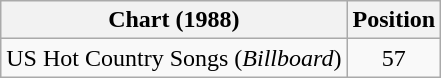<table class="wikitable">
<tr>
<th>Chart (1988)</th>
<th>Position</th>
</tr>
<tr>
<td>US Hot Country Songs (<em>Billboard</em>)</td>
<td align="center">57</td>
</tr>
</table>
